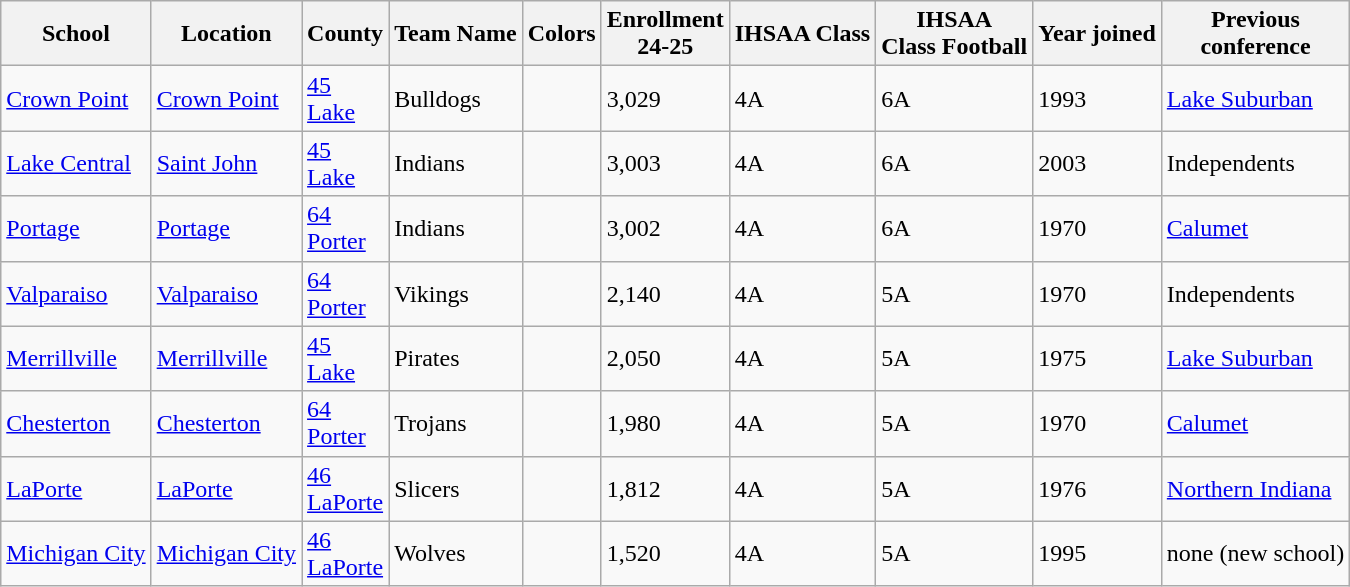<table class="wikitable">
<tr>
<th>School</th>
<th>Location</th>
<th>County</th>
<th>Team Name</th>
<th>Colors</th>
<th>Enrollment<br>24-25</th>
<th>IHSAA Class</th>
<th>IHSAA<br>Class
Football</th>
<th>Year joined</th>
<th>Previous<br>conference</th>
</tr>
<tr>
<td><a href='#'>Crown Point</a></td>
<td><a href='#'>Crown Point</a></td>
<td><a href='#'>45 <br> Lake</a></td>
<td>Bulldogs</td>
<td> </td>
<td>3,029</td>
<td>4A</td>
<td>6A</td>
<td>1993</td>
<td><a href='#'>Lake Suburban</a></td>
</tr>
<tr>
<td><a href='#'>Lake Central</a></td>
<td><a href='#'>Saint John</a></td>
<td><a href='#'>45 <br> Lake</a></td>
<td>Indians</td>
<td> </td>
<td>3,003</td>
<td>4A</td>
<td>6A</td>
<td>2003</td>
<td>Independents</td>
</tr>
<tr>
<td><a href='#'>Portage</a></td>
<td><a href='#'>Portage</a></td>
<td><a href='#'>64 <br> Porter</a></td>
<td>Indians</td>
<td> </td>
<td>3,002</td>
<td>4A</td>
<td>6A</td>
<td>1970</td>
<td><a href='#'>Calumet</a></td>
</tr>
<tr>
<td><a href='#'>Valparaiso</a></td>
<td><a href='#'>Valparaiso</a></td>
<td><a href='#'>64 <br> Porter</a></td>
<td>Vikings</td>
<td> </td>
<td>2,140</td>
<td>4A</td>
<td>5A</td>
<td>1970</td>
<td>Independents</td>
</tr>
<tr>
<td><a href='#'>Merrillville</a></td>
<td><a href='#'>Merrillville</a></td>
<td><a href='#'>45 <br> Lake</a></td>
<td>Pirates</td>
<td>    </td>
<td>2,050</td>
<td>4A</td>
<td>5A</td>
<td>1975</td>
<td><a href='#'>Lake Suburban</a></td>
</tr>
<tr>
<td><a href='#'>Chesterton</a></td>
<td><a href='#'>Chesterton</a></td>
<td><a href='#'>64 <br> Porter</a></td>
<td>Trojans</td>
<td> </td>
<td>1,980</td>
<td>4A</td>
<td>5A</td>
<td>1970</td>
<td><a href='#'>Calumet</a></td>
</tr>
<tr>
<td><a href='#'>LaPorte</a></td>
<td><a href='#'>LaPorte</a></td>
<td><a href='#'>46 <br> LaPorte</a></td>
<td>Slicers</td>
<td> </td>
<td>1,812</td>
<td>4A</td>
<td>5A</td>
<td>1976</td>
<td><a href='#'>Northern Indiana</a></td>
</tr>
<tr>
<td><a href='#'>Michigan City</a></td>
<td><a href='#'>Michigan City</a></td>
<td><a href='#'>46 <br> LaPorte</a></td>
<td>Wolves</td>
<td>  </td>
<td>1,520</td>
<td>4A</td>
<td>5A</td>
<td>1995</td>
<td>none (new school)</td>
</tr>
</table>
